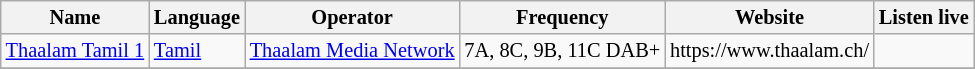<table class="wikitable" style="font-size:85%;">
<tr>
<th>Name</th>
<th>Language</th>
<th>Operator</th>
<th>Frequency</th>
<th>Website</th>
<th>Listen live</th>
</tr>
<tr>
<td><a href='#'>Thaalam Tamil 1</a></td>
<td><a href='#'>Tamil</a></td>
<td><a href='#'>Thaalam Media Network</a></td>
<td>7A, 8C, 9B, 11C DAB+</td>
<td>https://www.thaalam.ch/</td>
<td></td>
</tr>
<tr>
</tr>
</table>
